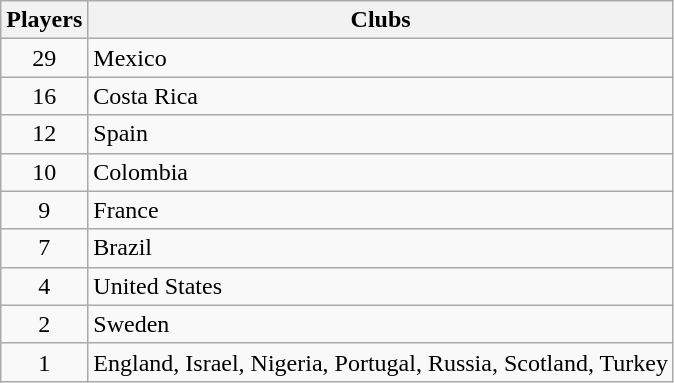<table class="wikitable">
<tr>
<th>Players</th>
<th>Clubs</th>
</tr>
<tr>
<td align="center">29</td>
<td> Mexico</td>
</tr>
<tr>
<td align="center">16</td>
<td> Costa Rica</td>
</tr>
<tr>
<td align="center">12</td>
<td> Spain</td>
</tr>
<tr>
<td align="center">10</td>
<td> Colombia</td>
</tr>
<tr>
<td align="center">9</td>
<td> France</td>
</tr>
<tr>
<td align="center">7</td>
<td> Brazil</td>
</tr>
<tr>
<td align="center">4</td>
<td> United States</td>
</tr>
<tr>
<td align="center">2</td>
<td> Sweden</td>
</tr>
<tr>
<td align="center">1</td>
<td> England,  Israel,  Nigeria,  Portugal,  Russia,  Scotland,  Turkey</td>
</tr>
</table>
